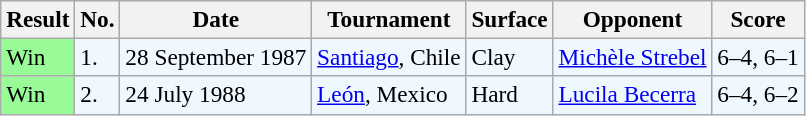<table class="sortable wikitable" style=font-size:97%>
<tr>
<th>Result</th>
<th>No.</th>
<th>Date</th>
<th>Tournament</th>
<th>Surface</th>
<th>Opponent</th>
<th>Score</th>
</tr>
<tr style="background:#f0f8ff;">
<td style="background:#98fb98;">Win</td>
<td>1.</td>
<td>28 September 1987</td>
<td><a href='#'>Santiago</a>, Chile</td>
<td>Clay</td>
<td> <a href='#'>Michèle Strebel</a></td>
<td>6–4, 6–1</td>
</tr>
<tr style="background:#f0f8ff;">
<td style="background:#98fb98;">Win</td>
<td>2.</td>
<td>24 July 1988</td>
<td><a href='#'>León</a>, Mexico</td>
<td>Hard</td>
<td> <a href='#'>Lucila Becerra</a></td>
<td>6–4, 6–2</td>
</tr>
</table>
